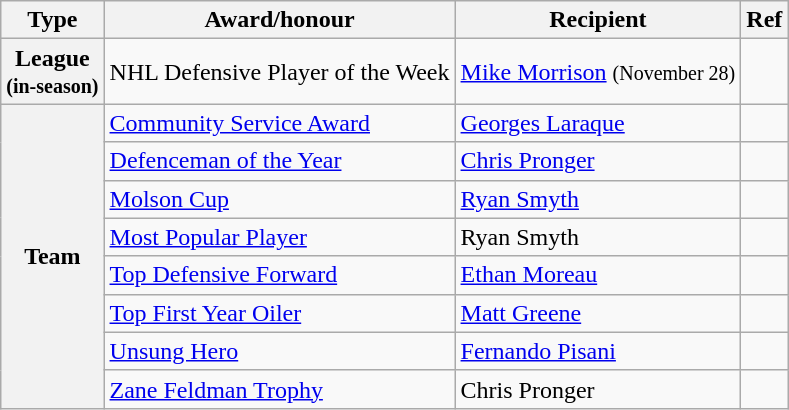<table class="wikitable">
<tr>
<th scope="col">Type</th>
<th scope="col">Award/honour</th>
<th scope="col">Recipient</th>
<th scope="col">Ref</th>
</tr>
<tr>
<th scope="row">League<br><small>(in-season)</small></th>
<td>NHL Defensive Player of the Week</td>
<td><a href='#'>Mike Morrison</a> <small>(November 28)</small></td>
<td></td>
</tr>
<tr>
<th scope="row" rowspan="8">Team</th>
<td><a href='#'>Community Service Award</a></td>
<td><a href='#'>Georges Laraque</a></td>
<td></td>
</tr>
<tr>
<td><a href='#'>Defenceman of the Year</a></td>
<td><a href='#'>Chris Pronger</a></td>
<td></td>
</tr>
<tr>
<td><a href='#'>Molson Cup</a></td>
<td><a href='#'>Ryan Smyth</a></td>
<td></td>
</tr>
<tr>
<td><a href='#'>Most Popular Player</a></td>
<td>Ryan Smyth</td>
<td></td>
</tr>
<tr>
<td><a href='#'>Top Defensive Forward</a></td>
<td><a href='#'>Ethan Moreau</a></td>
<td></td>
</tr>
<tr>
<td><a href='#'>Top First Year Oiler</a></td>
<td><a href='#'>Matt Greene</a></td>
<td></td>
</tr>
<tr>
<td><a href='#'>Unsung Hero</a></td>
<td><a href='#'>Fernando Pisani</a></td>
<td></td>
</tr>
<tr>
<td><a href='#'>Zane Feldman Trophy</a></td>
<td>Chris Pronger</td>
<td></td>
</tr>
</table>
